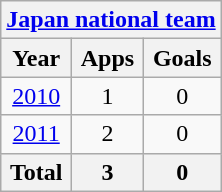<table class="wikitable" style="text-align:center">
<tr>
<th colspan=3><a href='#'>Japan national team</a></th>
</tr>
<tr>
<th>Year</th>
<th>Apps</th>
<th>Goals</th>
</tr>
<tr>
<td><a href='#'>2010</a></td>
<td>1</td>
<td>0</td>
</tr>
<tr>
<td><a href='#'>2011</a></td>
<td>2</td>
<td>0</td>
</tr>
<tr>
<th>Total</th>
<th>3</th>
<th>0</th>
</tr>
</table>
